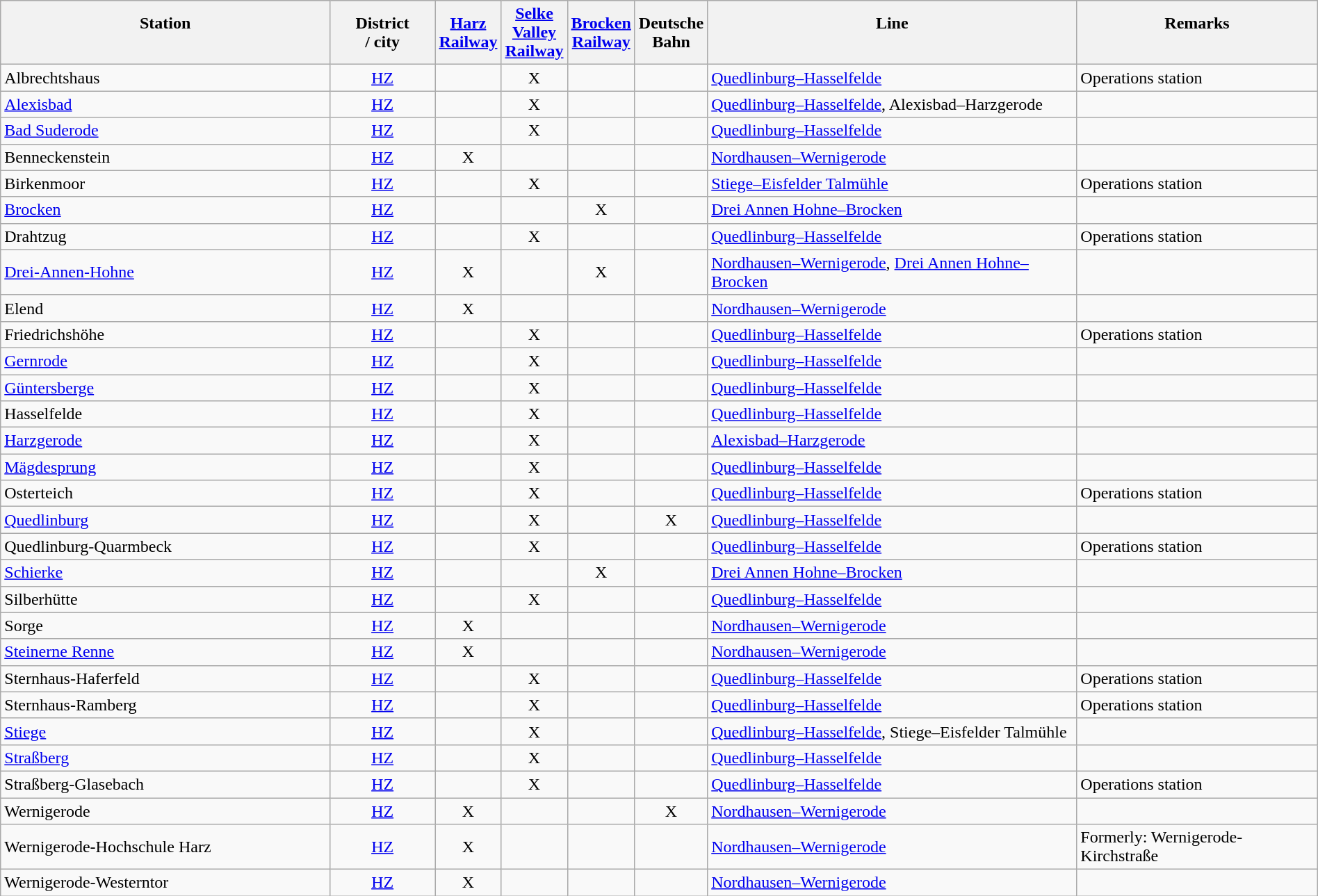<table width="100%" class="wikitable sortable">
<tr style="background-color:#eee9e9;">
<th width="25%">Station<br><br></th>
<th width="8%">District<br>/ city<br></th>
<th width="5%"><a href='#'>Harz</a><br><a href='#'>Railway</a><br></th>
<th width="5%"><a href='#'>Selke Valley</a><br><a href='#'>Railway</a><br></th>
<th width="5%"><a href='#'>Brocken</a><br><a href='#'>Railway</a><br></th>
<th width="5%">Deutsche<br>Bahn<br></th>
<th>Line<br><br></th>
<th>Remarks<br><br></th>
</tr>
<tr>
<td>Albrechtshaus</td>
<td align="center"><a href='#'>HZ</a></td>
<td align="center"></td>
<td align="center">X</td>
<td align="center"></td>
<td align="center"></td>
<td><a href='#'>Quedlinburg–Hasselfelde</a></td>
<td>Operations station</td>
</tr>
<tr>
<td><a href='#'>Alexisbad</a></td>
<td align="center"><a href='#'>HZ</a></td>
<td align="center"></td>
<td align="center">X</td>
<td align="center"></td>
<td align="center"></td>
<td><a href='#'>Quedlinburg–Hasselfelde</a>, Alexisbad–Harzgerode</td>
<td></td>
</tr>
<tr>
<td><a href='#'>Bad Suderode</a></td>
<td align="center"><a href='#'>HZ</a></td>
<td align="center"></td>
<td align="center">X</td>
<td align="center"></td>
<td align="center"></td>
<td><a href='#'>Quedlinburg–Hasselfelde</a></td>
<td></td>
</tr>
<tr>
<td>Benneckenstein</td>
<td align="center"><a href='#'>HZ</a></td>
<td align="center">X</td>
<td align="center"></td>
<td align="center"></td>
<td align="center"></td>
<td><a href='#'>Nordhausen–Wernigerode</a></td>
<td></td>
</tr>
<tr>
<td>Birkenmoor</td>
<td align="center"><a href='#'>HZ</a></td>
<td align="center"></td>
<td align="center">X</td>
<td align="center"></td>
<td align="center"></td>
<td><a href='#'>Stiege–Eisfelder Talmühle</a></td>
<td>Operations station</td>
</tr>
<tr>
<td><a href='#'>Brocken</a></td>
<td align="center"><a href='#'>HZ</a></td>
<td align="center"></td>
<td align="center"></td>
<td align="center">X</td>
<td align="center"></td>
<td><a href='#'>Drei Annen Hohne–Brocken</a></td>
<td></td>
</tr>
<tr>
<td>Drahtzug</td>
<td align="center"><a href='#'>HZ</a></td>
<td align="center"></td>
<td align="center">X</td>
<td align="center"></td>
<td align="center"></td>
<td><a href='#'>Quedlinburg–Hasselfelde</a></td>
<td>Operations station</td>
</tr>
<tr>
<td><a href='#'>Drei-Annen-Hohne</a></td>
<td align="center"><a href='#'>HZ</a></td>
<td align="center">X</td>
<td align="center"></td>
<td align="center">X</td>
<td align="center"></td>
<td><a href='#'>Nordhausen–Wernigerode</a>, <a href='#'>Drei Annen Hohne–Brocken</a></td>
<td></td>
</tr>
<tr>
<td>Elend</td>
<td align="center"><a href='#'>HZ</a></td>
<td align="center">X</td>
<td align="center"></td>
<td align="center"></td>
<td align="center"></td>
<td><a href='#'>Nordhausen–Wernigerode</a></td>
<td></td>
</tr>
<tr>
<td>Friedrichshöhe</td>
<td align="center"><a href='#'>HZ</a></td>
<td align="center"></td>
<td align="center">X</td>
<td align="center"></td>
<td align="center"></td>
<td><a href='#'>Quedlinburg–Hasselfelde</a></td>
<td>Operations station</td>
</tr>
<tr>
<td><a href='#'>Gernrode</a></td>
<td align="center"><a href='#'>HZ</a></td>
<td align="center"></td>
<td align="center">X</td>
<td align="center"></td>
<td align="center"></td>
<td><a href='#'>Quedlinburg–Hasselfelde</a></td>
<td></td>
</tr>
<tr>
<td><a href='#'>Güntersberge</a></td>
<td align="center"><a href='#'>HZ</a></td>
<td align="center"></td>
<td align="center">X</td>
<td align="center"></td>
<td align="center"></td>
<td><a href='#'>Quedlinburg–Hasselfelde</a></td>
<td></td>
</tr>
<tr>
<td>Hasselfelde</td>
<td align="center"><a href='#'>HZ</a></td>
<td align="center"></td>
<td align="center">X</td>
<td align="center"></td>
<td align="center"></td>
<td><a href='#'>Quedlinburg–Hasselfelde</a></td>
<td></td>
</tr>
<tr>
<td><a href='#'>Harzgerode</a></td>
<td align="center"><a href='#'>HZ</a></td>
<td align="center"></td>
<td align="center">X</td>
<td align="center"></td>
<td align="center"></td>
<td><a href='#'>Alexisbad–Harzgerode</a></td>
<td></td>
</tr>
<tr>
<td><a href='#'>Mägdesprung</a></td>
<td align="center"><a href='#'>HZ</a></td>
<td align="center"></td>
<td align="center">X</td>
<td align="center"></td>
<td align="center"></td>
<td><a href='#'>Quedlinburg–Hasselfelde</a></td>
<td></td>
</tr>
<tr>
<td>Osterteich</td>
<td align="center"><a href='#'>HZ</a></td>
<td align="center"></td>
<td align="center">X</td>
<td align="center"></td>
<td align="center"></td>
<td><a href='#'>Quedlinburg–Hasselfelde</a></td>
<td>Operations station</td>
</tr>
<tr>
<td><a href='#'>Quedlinburg</a></td>
<td align="center"><a href='#'>HZ</a></td>
<td align="center"></td>
<td align="center">X</td>
<td align="center"></td>
<td align="center">X</td>
<td><a href='#'>Quedlinburg–Hasselfelde</a></td>
<td></td>
</tr>
<tr>
<td>Quedlinburg-Quarmbeck</td>
<td align="center"><a href='#'>HZ</a></td>
<td align="center"></td>
<td align="center">X</td>
<td align="center"></td>
<td align="center"></td>
<td><a href='#'>Quedlinburg–Hasselfelde</a></td>
<td>Operations station</td>
</tr>
<tr>
<td><a href='#'>Schierke</a></td>
<td align="center"><a href='#'>HZ</a></td>
<td align="center"></td>
<td align="center"></td>
<td align="center">X</td>
<td align="center"></td>
<td><a href='#'>Drei Annen Hohne–Brocken</a></td>
<td></td>
</tr>
<tr>
<td>Silberhütte</td>
<td align="center"><a href='#'>HZ</a></td>
<td align="center"></td>
<td align="center">X</td>
<td align="center"></td>
<td align="center"></td>
<td><a href='#'>Quedlinburg–Hasselfelde</a></td>
<td></td>
</tr>
<tr>
<td>Sorge</td>
<td align="center"><a href='#'>HZ</a></td>
<td align="center">X</td>
<td align="center"></td>
<td align="center"></td>
<td align="center"></td>
<td><a href='#'>Nordhausen–Wernigerode</a></td>
<td></td>
</tr>
<tr>
<td><a href='#'>Steinerne Renne</a></td>
<td align="center"><a href='#'>HZ</a></td>
<td align="center">X</td>
<td align="center"></td>
<td align="center"></td>
<td align="center"></td>
<td><a href='#'>Nordhausen–Wernigerode</a></td>
<td></td>
</tr>
<tr>
<td>Sternhaus-Haferfeld</td>
<td align="center"><a href='#'>HZ</a></td>
<td align="center"></td>
<td align="center">X</td>
<td align="center"></td>
<td align="center"></td>
<td><a href='#'>Quedlinburg–Hasselfelde</a></td>
<td>Operations station</td>
</tr>
<tr>
<td>Sternhaus-Ramberg</td>
<td align="center"><a href='#'>HZ</a></td>
<td align="center"></td>
<td align="center">X</td>
<td align="center"></td>
<td align="center"></td>
<td><a href='#'>Quedlinburg–Hasselfelde</a></td>
<td>Operations station</td>
</tr>
<tr>
<td><a href='#'>Stiege</a></td>
<td align="center"><a href='#'>HZ</a></td>
<td align="center"></td>
<td align="center">X</td>
<td align="center"></td>
<td align="center"></td>
<td><a href='#'>Quedlinburg–Hasselfelde</a>, Stiege–Eisfelder Talmühle</td>
<td></td>
</tr>
<tr>
<td><a href='#'>Straßberg</a></td>
<td align="center"><a href='#'>HZ</a></td>
<td align="center"></td>
<td align="center">X</td>
<td align="center"></td>
<td align="center"></td>
<td><a href='#'>Quedlinburg–Hasselfelde</a></td>
<td></td>
</tr>
<tr>
<td>Straßberg-Glasebach</td>
<td align="center"><a href='#'>HZ</a></td>
<td align="center"></td>
<td align="center">X</td>
<td align="center"></td>
<td align="center"></td>
<td><a href='#'>Quedlinburg–Hasselfelde</a></td>
<td>Operations station</td>
</tr>
<tr>
<td>Wernigerode</td>
<td align="center"><a href='#'>HZ</a></td>
<td align="center">X</td>
<td align="center"></td>
<td align="center"></td>
<td align="center">X</td>
<td><a href='#'>Nordhausen–Wernigerode</a></td>
<td></td>
</tr>
<tr>
<td>Wernigerode-Hochschule Harz</td>
<td align="center"><a href='#'>HZ</a></td>
<td align="center">X</td>
<td align="center"></td>
<td align="center"></td>
<td align="center"></td>
<td><a href='#'>Nordhausen–Wernigerode</a></td>
<td>Formerly: Wernigerode-Kirchstraße</td>
</tr>
<tr>
<td>Wernigerode-Westerntor</td>
<td align="center"><a href='#'>HZ</a></td>
<td align="center">X</td>
<td align="center"></td>
<td align="center"></td>
<td align="center"></td>
<td><a href='#'>Nordhausen–Wernigerode</a></td>
<td></td>
</tr>
</table>
